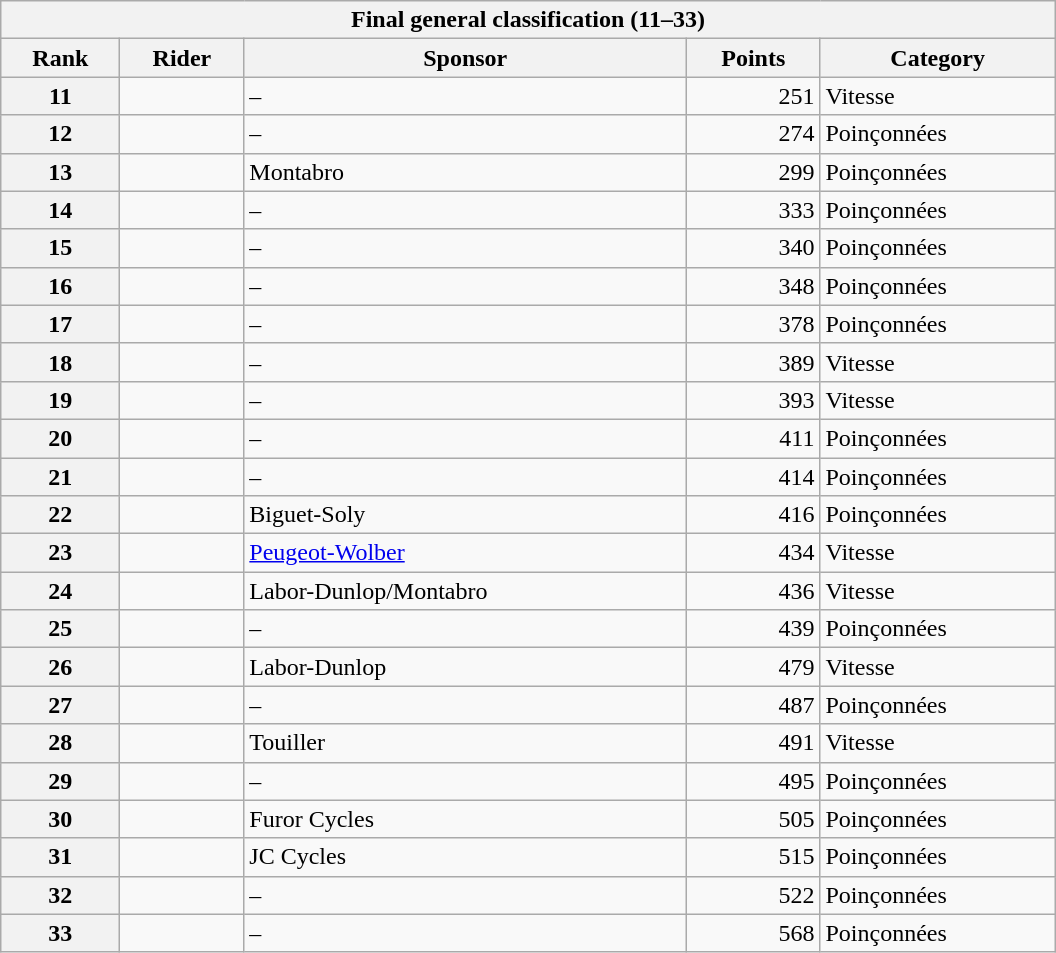<table class="collapsible collapsed wikitable noprint" style="width:44em; margin-top:-1px;">
<tr>
<th colspan=5>Final general classification (11–33)</th>
</tr>
<tr>
<th scope="col">Rank</th>
<th scope="col">Rider</th>
<th scope="col">Sponsor</th>
<th scope="col">Points</th>
<th scope="col">Category</th>
</tr>
<tr>
<th scope="col">11</th>
<td></td>
<td>–</td>
<td style="text-align:right;">251</td>
<td>Vitesse</td>
</tr>
<tr>
<th scope="col">12</th>
<td></td>
<td>–</td>
<td style="text-align:right;">274</td>
<td>Poinçonnées</td>
</tr>
<tr>
<th scope="col">13</th>
<td></td>
<td>Montabro</td>
<td style="text-align:right;">299</td>
<td>Poinçonnées</td>
</tr>
<tr>
<th scope="col">14</th>
<td></td>
<td>–</td>
<td style="text-align:right;">333</td>
<td>Poinçonnées</td>
</tr>
<tr>
<th scope="col">15</th>
<td></td>
<td>–</td>
<td style="text-align:right;">340</td>
<td>Poinçonnées</td>
</tr>
<tr>
<th scope="col">16</th>
<td></td>
<td>–</td>
<td style="text-align:right;">348</td>
<td>Poinçonnées</td>
</tr>
<tr>
<th scope="col">17</th>
<td></td>
<td>–</td>
<td style="text-align:right;">378</td>
<td>Poinçonnées</td>
</tr>
<tr>
<th scope="col">18</th>
<td></td>
<td>–</td>
<td style="text-align:right;">389</td>
<td>Vitesse</td>
</tr>
<tr>
<th scope="col">19</th>
<td></td>
<td>–</td>
<td style="text-align:right;">393</td>
<td>Vitesse</td>
</tr>
<tr>
<th scope="col">20</th>
<td></td>
<td>–</td>
<td style="text-align:right;">411</td>
<td>Poinçonnées</td>
</tr>
<tr>
<th scope="col">21</th>
<td></td>
<td>–</td>
<td style="text-align:right;">414</td>
<td>Poinçonnées</td>
</tr>
<tr>
<th scope="col">22</th>
<td></td>
<td>Biguet-Soly</td>
<td style="text-align:right;">416</td>
<td>Poinçonnées</td>
</tr>
<tr>
<th scope="col">23</th>
<td></td>
<td><a href='#'>Peugeot-Wolber</a></td>
<td style="text-align:right;">434</td>
<td>Vitesse</td>
</tr>
<tr>
<th scope="col">24</th>
<td></td>
<td>Labor-Dunlop/Montabro</td>
<td style="text-align:right;">436</td>
<td>Vitesse</td>
</tr>
<tr>
<th scope="col">25</th>
<td></td>
<td>–</td>
<td style="text-align:right;">439</td>
<td>Poinçonnées</td>
</tr>
<tr>
<th scope="col">26</th>
<td></td>
<td>Labor-Dunlop</td>
<td style="text-align:right;">479</td>
<td>Vitesse</td>
</tr>
<tr>
<th scope="col">27</th>
<td></td>
<td>–</td>
<td style="text-align:right;">487</td>
<td>Poinçonnées</td>
</tr>
<tr>
<th scope="col">28</th>
<td></td>
<td>Touiller</td>
<td style="text-align:right;">491</td>
<td>Vitesse</td>
</tr>
<tr>
<th scope="col">29</th>
<td></td>
<td>–</td>
<td style="text-align:right;">495</td>
<td>Poinçonnées</td>
</tr>
<tr>
<th scope="col">30</th>
<td></td>
<td>Furor Cycles</td>
<td style="text-align:right;">505</td>
<td>Poinçonnées</td>
</tr>
<tr>
<th scope="col">31</th>
<td></td>
<td>JC Cycles</td>
<td style="text-align:right;">515</td>
<td>Poinçonnées</td>
</tr>
<tr>
<th scope="col">32</th>
<td></td>
<td>–</td>
<td style="text-align:right;">522</td>
<td>Poinçonnées</td>
</tr>
<tr>
<th scope="col">33</th>
<td></td>
<td>–</td>
<td style="text-align:right;">568</td>
<td>Poinçonnées</td>
</tr>
</table>
